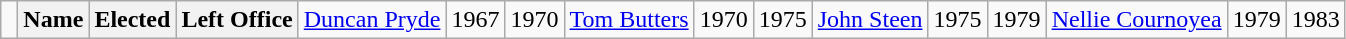<table class="wikitable">
<tr>
<td> </td>
<th><strong>Name </strong></th>
<th><strong>Elected</strong></th>
<th><strong>Left Office</strong><br></th>
<td><a href='#'>Duncan Pryde</a></td>
<td>1967</td>
<td>1970<br></td>
<td><a href='#'>Tom Butters</a></td>
<td>1970</td>
<td>1975<br></td>
<td><a href='#'>John Steen</a></td>
<td>1975</td>
<td>1979<br></td>
<td><a href='#'>Nellie Cournoyea</a></td>
<td>1979</td>
<td>1983<br></td>
</tr>
</table>
